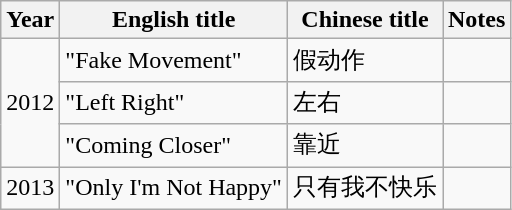<table class="wikitable sortable">
<tr>
<th>Year</th>
<th>English title</th>
<th>Chinese title</th>
<th class="unsortable">Notes</th>
</tr>
<tr>
<td rowspan=3>2012</td>
<td>"Fake Movement"</td>
<td>假动作</td>
<td></td>
</tr>
<tr>
<td>"Left Right"</td>
<td>左右</td>
<td></td>
</tr>
<tr>
<td>"Coming Closer"</td>
<td>靠近</td>
<td></td>
</tr>
<tr>
<td>2013</td>
<td>"Only I'm Not Happy"</td>
<td>只有我不快乐</td>
<td></td>
</tr>
</table>
